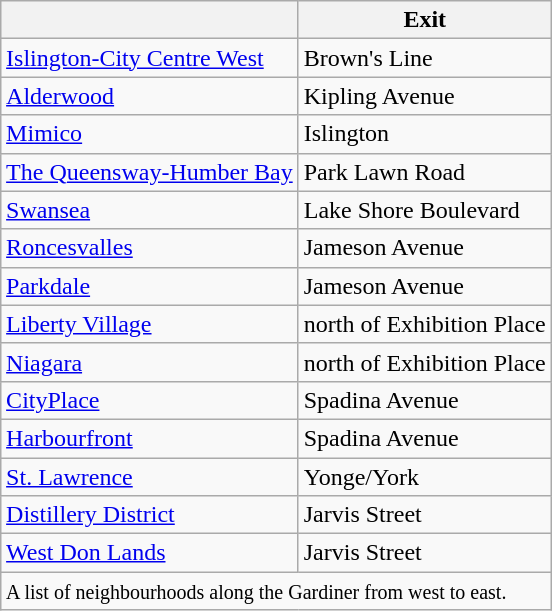<table class="wikitable" style="text-align: left;float:right">
<tr>
<th> </th>
<th style="text-align:center;">Exit</th>
</tr>
<tr>
<td><a href='#'>Islington-City Centre West</a></td>
<td>Brown's Line</td>
</tr>
<tr>
<td><a href='#'>Alderwood</a></td>
<td>Kipling Avenue</td>
</tr>
<tr>
<td><a href='#'>Mimico</a></td>
<td>Islington</td>
</tr>
<tr>
<td><a href='#'>The Queensway-Humber Bay</a></td>
<td>Park Lawn Road</td>
</tr>
<tr>
<td><a href='#'>Swansea</a></td>
<td>Lake Shore Boulevard</td>
</tr>
<tr>
<td><a href='#'>Roncesvalles</a></td>
<td>Jameson Avenue</td>
</tr>
<tr>
<td><a href='#'>Parkdale</a></td>
<td>Jameson Avenue</td>
</tr>
<tr>
<td><a href='#'>Liberty Village</a></td>
<td>north of Exhibition Place</td>
</tr>
<tr>
<td><a href='#'>Niagara</a></td>
<td>north of Exhibition Place</td>
</tr>
<tr>
<td><a href='#'>CityPlace</a></td>
<td>Spadina Avenue</td>
</tr>
<tr>
<td><a href='#'>Harbourfront</a></td>
<td>Spadina Avenue</td>
</tr>
<tr>
<td><a href='#'>St. Lawrence</a></td>
<td>Yonge/York</td>
</tr>
<tr>
<td><a href='#'>Distillery District</a></td>
<td>Jarvis Street</td>
</tr>
<tr>
<td><a href='#'>West Don Lands</a></td>
<td>Jarvis Street</td>
</tr>
<tr>
<td colspan="2"><small>A list of neighbourhoods along the Gardiner from west to east.</small></td>
</tr>
</table>
